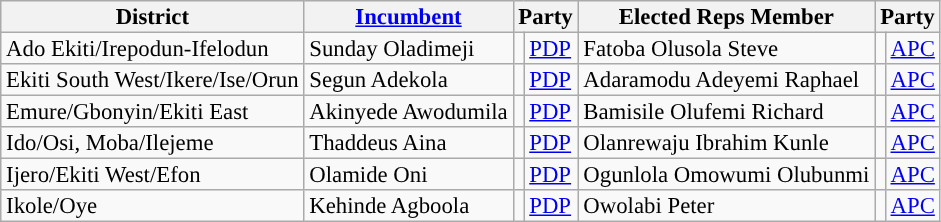<table class="sortable wikitable" style="font-size:95%;line-height:14px;">
<tr>
<th class="unsortable">District</th>
<th class="unsortable"><a href='#'>Incumbent</a></th>
<th colspan="2">Party</th>
<th class="unsortable">Elected Reps Member</th>
<th colspan="2">Party</th>
</tr>
<tr>
<td>Ado Ekiti/Irepodun-Ifelodun</td>
<td>Sunday Oladimeji</td>
<td style="background-color:"></td>
<td><a href='#'>PDP</a></td>
<td>Fatoba Olusola Steve</td>
<td style="background:"></td>
<td><a href='#'>APC</a></td>
</tr>
<tr>
<td>Ekiti South West/Ikere/Ise/Orun</td>
<td>Segun Adekola</td>
<td style="background-color:"></td>
<td><a href='#'>PDP</a></td>
<td>Adaramodu Adeyemi Raphael</td>
<td style="background:"></td>
<td><a href='#'>APC</a></td>
</tr>
<tr>
<td>Emure/Gbonyin/Ekiti East</td>
<td>Akinyede Awodumila</td>
<td style="background-color:"></td>
<td><a href='#'>PDP</a></td>
<td>Bamisile Olufemi Richard</td>
<td style="background:"></td>
<td><a href='#'>APC</a></td>
</tr>
<tr>
<td>Ido/Osi, Moba/Ilejeme</td>
<td>Thaddeus Aina</td>
<td style="background-color:"></td>
<td><a href='#'>PDP</a></td>
<td>Olanrewaju Ibrahim Kunle</td>
<td style="background:"></td>
<td><a href='#'>APC</a></td>
</tr>
<tr>
<td>Ijero/Ekiti West/Efon</td>
<td>Olamide Oni</td>
<td style="background-color:"></td>
<td><a href='#'>PDP</a></td>
<td>Ogunlola Omowumi Olubunmi</td>
<td style="background:"></td>
<td><a href='#'>APC</a></td>
</tr>
<tr>
<td>Ikole/Oye</td>
<td>Kehinde Agboola</td>
<td style="background-color:"></td>
<td><a href='#'>PDP</a></td>
<td>Owolabi Peter</td>
<td style="background:"></td>
<td><a href='#'>APC</a></td>
</tr>
</table>
